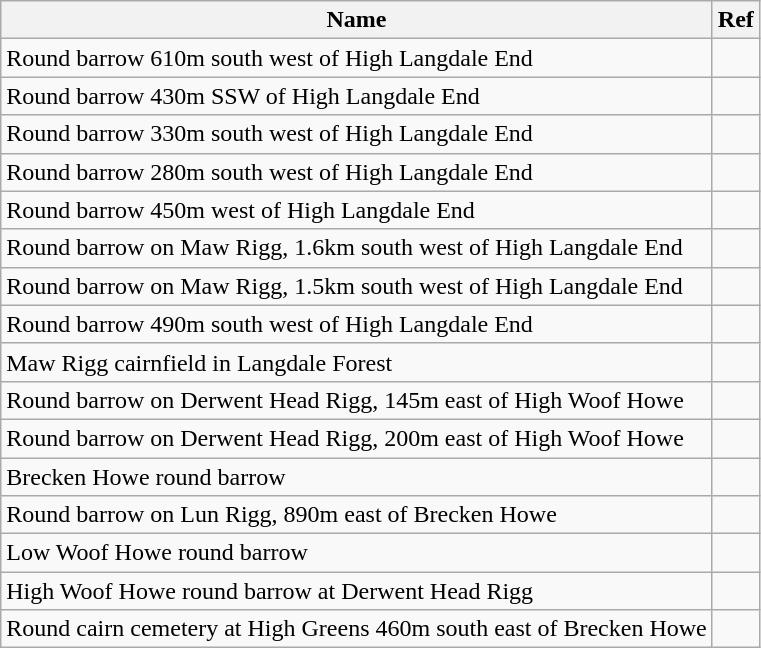<table class="wikitable">
<tr>
<th>Name</th>
<th>Ref</th>
</tr>
<tr>
<td>Round barrow 610m south west of High Langdale End</td>
<td></td>
</tr>
<tr>
<td>Round barrow 430m SSW of High Langdale End</td>
<td></td>
</tr>
<tr>
<td>Round barrow 330m south west of High Langdale End</td>
<td></td>
</tr>
<tr>
<td>Round barrow 280m south west of High Langdale End</td>
<td></td>
</tr>
<tr>
<td>Round barrow 450m west of High Langdale End</td>
<td></td>
</tr>
<tr>
<td>Round barrow on Maw Rigg, 1.6km south west of High Langdale End</td>
<td></td>
</tr>
<tr>
<td>Round barrow on Maw Rigg, 1.5km south west of High Langdale End</td>
<td></td>
</tr>
<tr>
<td>Round barrow 490m south west of High Langdale End</td>
<td></td>
</tr>
<tr>
<td>Maw Rigg cairnfield in Langdale Forest</td>
<td></td>
</tr>
<tr>
<td>Round barrow on Derwent Head Rigg, 145m east of High Woof Howe</td>
<td></td>
</tr>
<tr>
<td>Round barrow on Derwent Head Rigg, 200m east of High Woof Howe</td>
<td></td>
</tr>
<tr>
<td>Brecken Howe round barrow</td>
<td></td>
</tr>
<tr>
<td>Round barrow on Lun Rigg, 890m east of Brecken Howe</td>
<td></td>
</tr>
<tr>
<td>Low Woof Howe round barrow</td>
<td></td>
</tr>
<tr>
<td>High Woof Howe round barrow at Derwent Head Rigg</td>
<td></td>
</tr>
<tr>
<td>Round cairn cemetery at High Greens 460m south east of Brecken Howe</td>
<td></td>
</tr>
</table>
